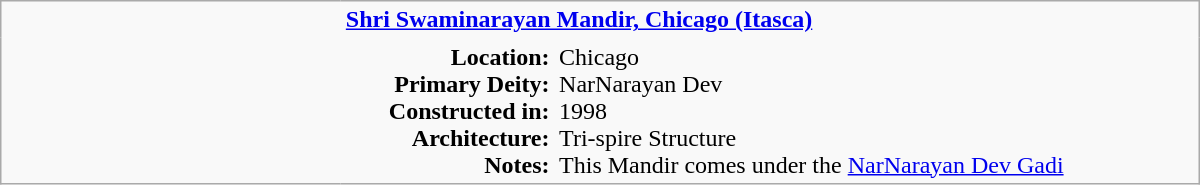<table class="wikitable plain" border="0" width="800">
<tr>
<td width="220px" rowspan="2" style="border:none;"></td>
<td valign="top" colspan=2 style="border:none;"><strong><a href='#'>Shri Swaminarayan Mandir, Chicago (Itasca)</a></strong></td>
</tr>
<tr>
<td valign="top" style="text-align:right; border:none;"><strong>Location:</strong><br><strong>Primary Deity:</strong><br><strong>Constructed in:</strong><br><strong>Architecture:</strong><br><strong>Notes:</strong></td>
<td valign="top" style="border:none;">Chicago <br>NarNarayan Dev <br>1998 <br>Tri-spire Structure <br>This Mandir comes under the <a href='#'>NarNarayan Dev Gadi</a></td>
</tr>
</table>
